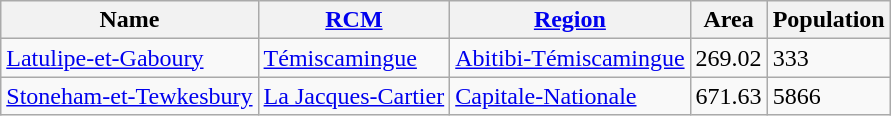<table class="wikitable sortable">
<tr>
<th>Name</th>
<th><a href='#'>RCM</a></th>
<th><a href='#'>Region</a></th>
<th>Area</th>
<th>Population</th>
</tr>
<tr ->
<td><a href='#'>Latulipe-et-Gaboury</a></td>
<td><a href='#'>Témiscamingue</a></td>
<td><a href='#'>Abitibi-Témiscamingue</a></td>
<td>269.02</td>
<td>333</td>
</tr>
<tr ->
<td><a href='#'>Stoneham-et-Tewkesbury</a></td>
<td><a href='#'>La Jacques-Cartier</a></td>
<td><a href='#'>Capitale-Nationale</a></td>
<td>671.63</td>
<td>5866</td>
</tr>
</table>
